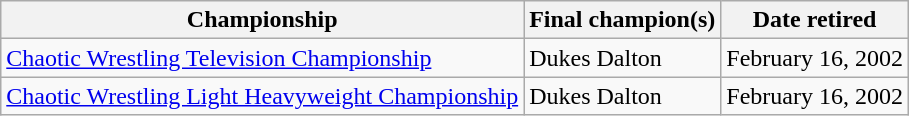<table class="wikitable">
<tr>
<th>Championship</th>
<th>Final champion(s)</th>
<th>Date retired</th>
</tr>
<tr>
<td><a href='#'>Chaotic Wrestling Television Championship</a></td>
<td>Dukes Dalton</td>
<td>February 16, 2002</td>
</tr>
<tr>
<td><a href='#'>Chaotic Wrestling Light Heavyweight Championship</a></td>
<td>Dukes Dalton</td>
<td>February 16, 2002</td>
</tr>
</table>
